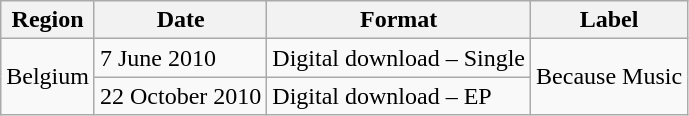<table class=wikitable>
<tr>
<th>Region</th>
<th>Date</th>
<th>Format</th>
<th>Label</th>
</tr>
<tr>
<td rowspan="2">Belgium</td>
<td>7 June 2010</td>
<td>Digital download – Single</td>
<td rowspan="2">Because Music</td>
</tr>
<tr>
<td>22 October 2010</td>
<td>Digital download – EP</td>
</tr>
</table>
